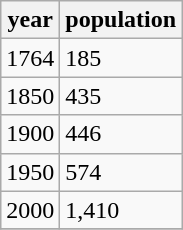<table class="wikitable">
<tr>
<th>year</th>
<th>population</th>
</tr>
<tr>
<td>1764</td>
<td>185</td>
</tr>
<tr>
<td>1850</td>
<td>435</td>
</tr>
<tr>
<td>1900</td>
<td>446</td>
</tr>
<tr>
<td>1950</td>
<td>574</td>
</tr>
<tr>
<td>2000</td>
<td>1,410</td>
</tr>
<tr>
</tr>
</table>
